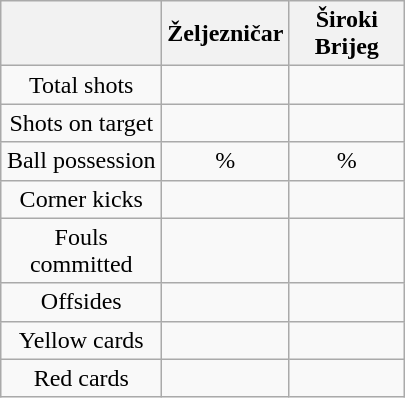<table class="wikitable" style="text-align:center">
<tr>
<th width=100></th>
<th width=70>Željezničar</th>
<th width=70>Široki Brijeg</th>
</tr>
<tr>
<td>Total shots</td>
<td></td>
<td></td>
</tr>
<tr>
<td>Shots on target</td>
<td></td>
<td></td>
</tr>
<tr>
<td>Ball possession</td>
<td>%</td>
<td>%</td>
</tr>
<tr>
<td>Corner kicks</td>
<td></td>
<td></td>
</tr>
<tr>
<td>Fouls committed</td>
<td></td>
<td></td>
</tr>
<tr>
<td>Offsides</td>
<td></td>
<td></td>
</tr>
<tr>
<td>Yellow cards</td>
<td></td>
<td></td>
</tr>
<tr>
<td>Red cards</td>
<td></td>
<td></td>
</tr>
</table>
